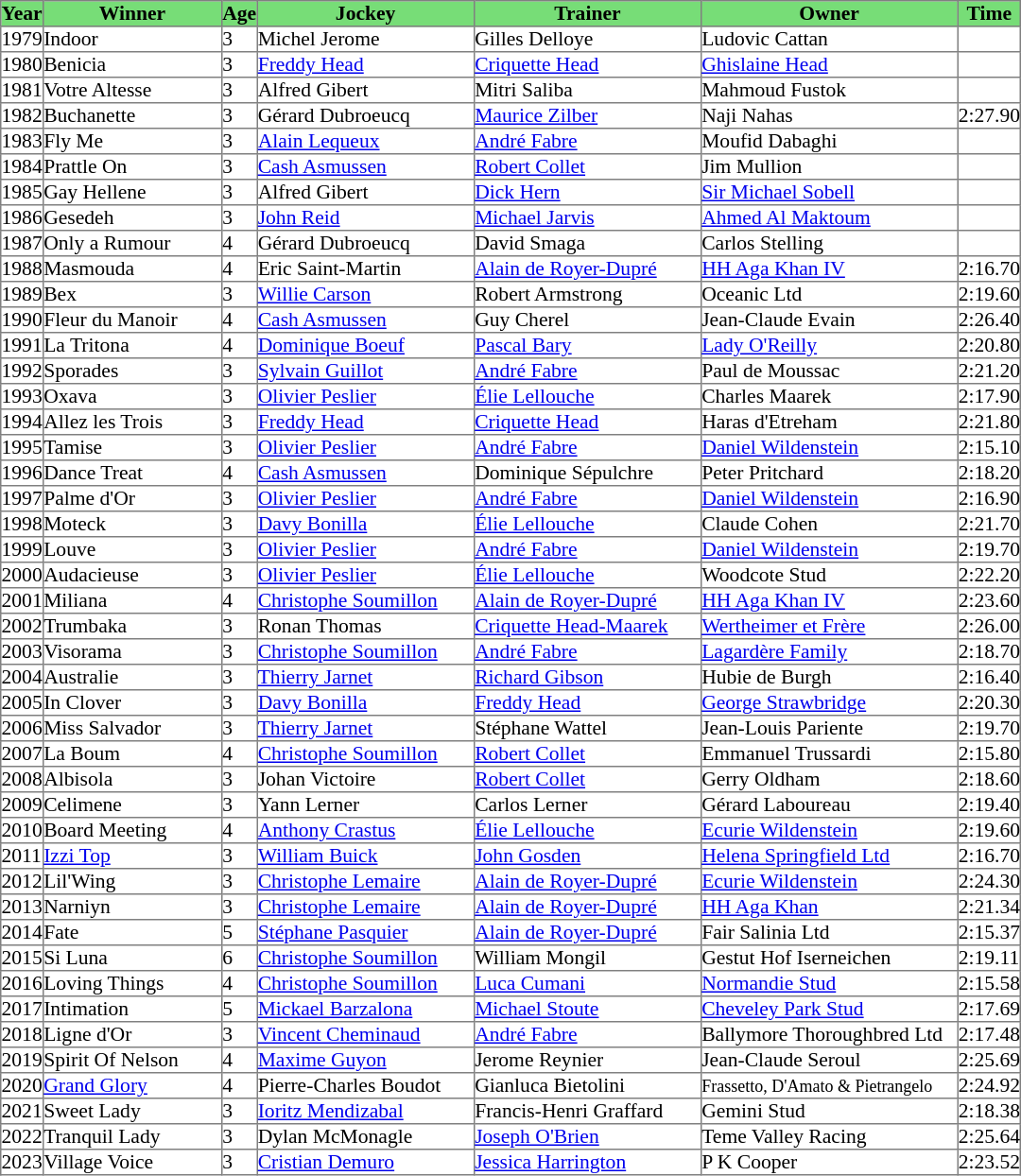<table class = "sortable" | border="1" cellpadding="0" style="border-collapse: collapse; font-size:90%">
<tr bgcolor="#77dd77" align="center">
<th>Year</th>
<th>Winner</th>
<th>Age</th>
<th>Jockey</th>
<th>Trainer</th>
<th>Owner</th>
<th>Time</th>
</tr>
<tr>
<td>1979</td>
<td width=125px>Indoor</td>
<td>3</td>
<td width=152px>Michel Jerome</td>
<td width=159px>Gilles Delloye</td>
<td width=180px>Ludovic Cattan</td>
<td></td>
</tr>
<tr>
<td>1980</td>
<td>Benicia</td>
<td>3</td>
<td><a href='#'>Freddy Head</a></td>
<td><a href='#'>Criquette Head</a></td>
<td><a href='#'>Ghislaine Head</a></td>
<td></td>
</tr>
<tr>
<td>1981</td>
<td>Votre Altesse</td>
<td>3</td>
<td>Alfred Gibert</td>
<td>Mitri Saliba</td>
<td>Mahmoud Fustok</td>
<td></td>
</tr>
<tr>
<td>1982</td>
<td>Buchanette</td>
<td>3</td>
<td>Gérard Dubroeucq</td>
<td><a href='#'>Maurice Zilber</a></td>
<td>Naji Nahas</td>
<td>2:27.90</td>
</tr>
<tr>
<td>1983</td>
<td>Fly Me</td>
<td>3</td>
<td><a href='#'>Alain Lequeux</a></td>
<td><a href='#'>André Fabre</a></td>
<td>Moufid Dabaghi</td>
<td></td>
</tr>
<tr>
<td>1984</td>
<td>Prattle On</td>
<td>3</td>
<td><a href='#'>Cash Asmussen</a></td>
<td><a href='#'>Robert Collet</a></td>
<td>Jim Mullion</td>
<td></td>
</tr>
<tr>
<td>1985</td>
<td>Gay Hellene</td>
<td>3</td>
<td>Alfred Gibert</td>
<td><a href='#'>Dick Hern</a></td>
<td><a href='#'>Sir Michael Sobell</a></td>
<td></td>
</tr>
<tr>
<td>1986</td>
<td>Gesedeh</td>
<td>3</td>
<td><a href='#'>John Reid</a></td>
<td><a href='#'>Michael Jarvis</a></td>
<td><a href='#'>Ahmed Al Maktoum</a></td>
<td></td>
</tr>
<tr>
<td>1987</td>
<td>Only a Rumour</td>
<td>4</td>
<td>Gérard Dubroeucq</td>
<td>David Smaga</td>
<td>Carlos Stelling</td>
<td></td>
</tr>
<tr>
<td>1988</td>
<td>Masmouda</td>
<td>4</td>
<td>Eric Saint-Martin</td>
<td><a href='#'>Alain de Royer-Dupré</a></td>
<td><a href='#'>HH Aga Khan IV</a></td>
<td>2:16.70</td>
</tr>
<tr>
<td>1989</td>
<td>Bex</td>
<td>3</td>
<td><a href='#'>Willie Carson</a></td>
<td>Robert Armstrong</td>
<td>Oceanic Ltd</td>
<td>2:19.60</td>
</tr>
<tr>
<td>1990</td>
<td>Fleur du Manoir</td>
<td>4</td>
<td><a href='#'>Cash Asmussen</a></td>
<td>Guy Cherel</td>
<td>Jean-Claude Evain</td>
<td>2:26.40</td>
</tr>
<tr>
<td>1991</td>
<td>La Tritona </td>
<td>4</td>
<td><a href='#'>Dominique Boeuf</a></td>
<td><a href='#'>Pascal Bary</a></td>
<td><a href='#'>Lady O'Reilly</a></td>
<td>2:20.80</td>
</tr>
<tr>
<td>1992</td>
<td>Sporades</td>
<td>3</td>
<td><a href='#'>Sylvain Guillot</a></td>
<td><a href='#'>André Fabre</a></td>
<td>Paul de Moussac</td>
<td>2:21.20</td>
</tr>
<tr>
<td>1993</td>
<td>Oxava</td>
<td>3</td>
<td><a href='#'>Olivier Peslier</a></td>
<td><a href='#'>Élie Lellouche</a></td>
<td>Charles Maarek</td>
<td>2:17.90</td>
</tr>
<tr>
<td>1994</td>
<td>Allez les Trois</td>
<td>3</td>
<td><a href='#'>Freddy Head</a></td>
<td><a href='#'>Criquette Head</a></td>
<td>Haras d'Etreham</td>
<td>2:21.80</td>
</tr>
<tr>
<td>1995</td>
<td>Tamise</td>
<td>3</td>
<td><a href='#'>Olivier Peslier</a></td>
<td><a href='#'>André Fabre</a></td>
<td><a href='#'>Daniel Wildenstein</a></td>
<td>2:15.10</td>
</tr>
<tr>
<td>1996</td>
<td>Dance Treat</td>
<td>4</td>
<td><a href='#'>Cash Asmussen</a></td>
<td>Dominique Sépulchre</td>
<td>Peter Pritchard</td>
<td>2:18.20</td>
</tr>
<tr>
<td>1997</td>
<td>Palme d'Or</td>
<td>3</td>
<td><a href='#'>Olivier Peslier</a></td>
<td><a href='#'>André Fabre</a></td>
<td><a href='#'>Daniel Wildenstein</a></td>
<td>2:16.90</td>
</tr>
<tr>
<td>1998</td>
<td>Moteck</td>
<td>3</td>
<td><a href='#'>Davy Bonilla</a></td>
<td><a href='#'>Élie Lellouche</a></td>
<td>Claude Cohen</td>
<td>2:21.70</td>
</tr>
<tr>
<td>1999</td>
<td>Louve</td>
<td>3</td>
<td><a href='#'>Olivier Peslier</a></td>
<td><a href='#'>André Fabre</a></td>
<td><a href='#'>Daniel Wildenstein</a></td>
<td>2:19.70</td>
</tr>
<tr>
<td>2000</td>
<td>Audacieuse</td>
<td>3</td>
<td><a href='#'>Olivier Peslier</a></td>
<td><a href='#'>Élie Lellouche</a></td>
<td>Woodcote Stud</td>
<td>2:22.20</td>
</tr>
<tr>
<td>2001</td>
<td>Miliana</td>
<td>4</td>
<td><a href='#'>Christophe Soumillon</a></td>
<td><a href='#'>Alain de Royer-Dupré</a></td>
<td><a href='#'>HH Aga Khan IV</a></td>
<td>2:23.60</td>
</tr>
<tr>
<td>2002</td>
<td>Trumbaka</td>
<td>3</td>
<td>Ronan Thomas</td>
<td><a href='#'>Criquette Head-Maarek</a></td>
<td><a href='#'>Wertheimer et Frère</a></td>
<td>2:26.00</td>
</tr>
<tr>
<td>2003</td>
<td>Visorama</td>
<td>3</td>
<td><a href='#'>Christophe Soumillon</a></td>
<td><a href='#'>André Fabre</a></td>
<td><a href='#'>Lagardère Family</a></td>
<td>2:18.70</td>
</tr>
<tr>
<td>2004</td>
<td>Australie</td>
<td>3</td>
<td><a href='#'>Thierry Jarnet</a></td>
<td><a href='#'>Richard Gibson</a></td>
<td>Hubie de Burgh</td>
<td>2:16.40</td>
</tr>
<tr>
<td>2005</td>
<td>In Clover</td>
<td>3</td>
<td><a href='#'>Davy Bonilla</a></td>
<td><a href='#'>Freddy Head</a></td>
<td><a href='#'>George Strawbridge</a></td>
<td>2:20.30</td>
</tr>
<tr>
<td>2006</td>
<td>Miss Salvador</td>
<td>3</td>
<td><a href='#'>Thierry Jarnet</a></td>
<td>Stéphane Wattel</td>
<td>Jean-Louis Pariente</td>
<td>2:19.70</td>
</tr>
<tr>
<td>2007</td>
<td>La Boum</td>
<td>4</td>
<td><a href='#'>Christophe Soumillon</a></td>
<td><a href='#'>Robert Collet</a></td>
<td>Emmanuel Trussardi</td>
<td>2:15.80</td>
</tr>
<tr>
<td>2008</td>
<td>Albisola</td>
<td>3</td>
<td>Johan Victoire</td>
<td><a href='#'>Robert Collet</a></td>
<td>Gerry Oldham</td>
<td>2:18.60</td>
</tr>
<tr>
<td>2009</td>
<td>Celimene</td>
<td>3</td>
<td>Yann Lerner</td>
<td>Carlos Lerner</td>
<td>Gérard Laboureau</td>
<td>2:19.40</td>
</tr>
<tr>
<td>2010</td>
<td>Board Meeting </td>
<td>4</td>
<td><a href='#'>Anthony Crastus</a></td>
<td><a href='#'>Élie Lellouche</a></td>
<td><a href='#'>Ecurie Wildenstein</a></td>
<td>2:19.60</td>
</tr>
<tr>
<td>2011</td>
<td><a href='#'>Izzi Top</a></td>
<td>3</td>
<td><a href='#'>William Buick</a></td>
<td><a href='#'>John Gosden</a></td>
<td><a href='#'>Helena Springfield Ltd</a></td>
<td>2:16.70</td>
</tr>
<tr>
<td>2012</td>
<td>Lil'Wing</td>
<td>3</td>
<td><a href='#'>Christophe Lemaire</a></td>
<td><a href='#'>Alain de Royer-Dupré</a></td>
<td><a href='#'>Ecurie Wildenstein</a></td>
<td>2:24.30</td>
</tr>
<tr>
<td>2013</td>
<td>Narniyn</td>
<td>3</td>
<td><a href='#'>Christophe Lemaire</a></td>
<td><a href='#'>Alain de Royer-Dupré</a></td>
<td><a href='#'>HH Aga Khan</a></td>
<td>2:21.34</td>
</tr>
<tr>
<td>2014</td>
<td>Fate</td>
<td>5</td>
<td><a href='#'>Stéphane Pasquier</a></td>
<td><a href='#'>Alain de Royer-Dupré</a></td>
<td>Fair Salinia Ltd</td>
<td>2:15.37</td>
</tr>
<tr>
<td>2015</td>
<td>Si Luna</td>
<td>6</td>
<td><a href='#'>Christophe Soumillon</a></td>
<td>William Mongil</td>
<td>Gestut Hof Iserneichen</td>
<td>2:19.11</td>
</tr>
<tr>
<td>2016</td>
<td>Loving Things</td>
<td>4</td>
<td><a href='#'>Christophe Soumillon</a></td>
<td><a href='#'>Luca Cumani</a></td>
<td><a href='#'>Normandie Stud</a></td>
<td>2:15.58</td>
</tr>
<tr>
<td>2017</td>
<td>Intimation</td>
<td>5</td>
<td><a href='#'>Mickael Barzalona</a></td>
<td><a href='#'>Michael Stoute</a></td>
<td><a href='#'>Cheveley Park Stud</a></td>
<td>2:17.69</td>
</tr>
<tr>
<td>2018</td>
<td>Ligne d'Or</td>
<td>3</td>
<td><a href='#'>Vincent Cheminaud</a></td>
<td><a href='#'>André Fabre</a></td>
<td>Ballymore Thoroughbred Ltd</td>
<td>2:17.48</td>
</tr>
<tr>
<td>2019</td>
<td>Spirit Of Nelson</td>
<td>4</td>
<td><a href='#'>Maxime Guyon</a></td>
<td>Jerome Reynier</td>
<td>Jean-Claude Seroul</td>
<td>2:25.69</td>
</tr>
<tr>
<td>2020</td>
<td><a href='#'>Grand Glory</a></td>
<td>4</td>
<td>Pierre-Charles Boudot</td>
<td>Gianluca Bietolini</td>
<td><small> Frassetto, D'Amato & Pietrangelo </small> </td>
<td>2:24.92</td>
</tr>
<tr>
<td>2021</td>
<td>Sweet Lady</td>
<td>3</td>
<td><a href='#'>Ioritz Mendizabal</a></td>
<td>Francis-Henri Graffard</td>
<td>Gemini Stud</td>
<td>2:18.38</td>
</tr>
<tr>
<td>2022</td>
<td>Tranquil Lady</td>
<td>3</td>
<td>Dylan McMonagle</td>
<td><a href='#'>Joseph O'Brien</a></td>
<td>Teme Valley Racing</td>
<td>2:25.64</td>
</tr>
<tr>
<td>2023</td>
<td>Village Voice</td>
<td>3</td>
<td><a href='#'>Cristian Demuro</a></td>
<td><a href='#'>Jessica Harrington</a></td>
<td>P K Cooper</td>
<td>2:23.52</td>
</tr>
</table>
